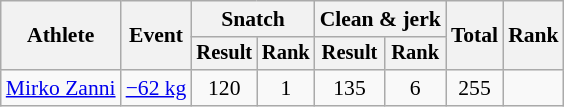<table class="wikitable" style="font-size:90%">
<tr>
<th rowspan="2">Athlete</th>
<th rowspan="2">Event</th>
<th colspan="2">Snatch</th>
<th colspan="2">Clean & jerk</th>
<th rowspan="2">Total</th>
<th rowspan="2">Rank</th>
</tr>
<tr style="font-size:95%">
<th>Result</th>
<th>Rank</th>
<th>Result</th>
<th>Rank</th>
</tr>
<tr align=center>
<td align=left><a href='#'>Mirko Zanni</a></td>
<td align=left><a href='#'>−62 kg</a></td>
<td>120</td>
<td>1</td>
<td>135</td>
<td>6</td>
<td>255</td>
<td></td>
</tr>
</table>
